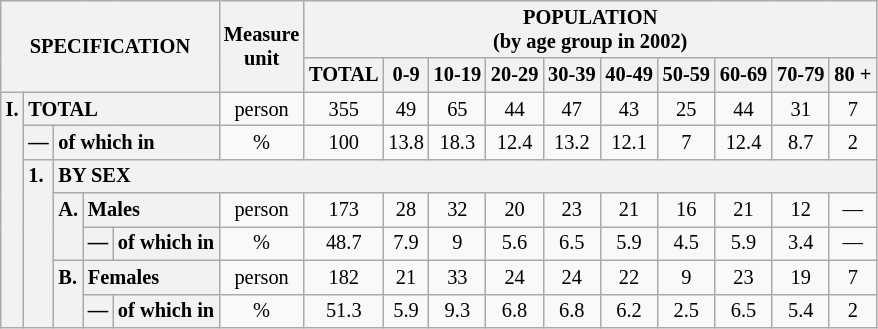<table class="wikitable" style="font-size:85%; text-align:center">
<tr>
<th rowspan="2" colspan="5">SPECIFICATION</th>
<th rowspan="2">Measure<br> unit</th>
<th colspan="10" rowspan="1">POPULATION<br> (by age group in 2002)</th>
</tr>
<tr>
<th>TOTAL</th>
<th>0-9</th>
<th>10-19</th>
<th>20-29</th>
<th>30-39</th>
<th>40-49</th>
<th>50-59</th>
<th>60-69</th>
<th>70-79</th>
<th>80 +</th>
</tr>
<tr>
<th style="text-align:left" valign="top" rowspan="7">I.</th>
<th style="text-align:left" colspan="4">TOTAL</th>
<td>person</td>
<td>355</td>
<td>49</td>
<td>65</td>
<td>44</td>
<td>47</td>
<td>43</td>
<td>25</td>
<td>44</td>
<td>31</td>
<td>7</td>
</tr>
<tr>
<th style="text-align:left" valign="top">—</th>
<th style="text-align:left" colspan="3">of which in</th>
<td>%</td>
<td>100</td>
<td>13.8</td>
<td>18.3</td>
<td>12.4</td>
<td>13.2</td>
<td>12.1</td>
<td>7</td>
<td>12.4</td>
<td>8.7</td>
<td>2</td>
</tr>
<tr>
<th style="text-align:left" valign="top" rowspan="5">1.</th>
<th style="text-align:left" colspan="14">BY SEX</th>
</tr>
<tr>
<th style="text-align:left" valign="top" rowspan="2">A.</th>
<th style="text-align:left" colspan="2">Males</th>
<td>person</td>
<td>173</td>
<td>28</td>
<td>32</td>
<td>20</td>
<td>23</td>
<td>21</td>
<td>16</td>
<td>21</td>
<td>12</td>
<td>—</td>
</tr>
<tr>
<th style="text-align:left" valign="top">—</th>
<th style="text-align:left" colspan="1">of which in</th>
<td>%</td>
<td>48.7</td>
<td>7.9</td>
<td>9</td>
<td>5.6</td>
<td>6.5</td>
<td>5.9</td>
<td>4.5</td>
<td>5.9</td>
<td>3.4</td>
<td>—</td>
</tr>
<tr>
<th style="text-align:left" valign="top" rowspan="2">B.</th>
<th style="text-align:left" colspan="2">Females</th>
<td>person</td>
<td>182</td>
<td>21</td>
<td>33</td>
<td>24</td>
<td>24</td>
<td>22</td>
<td>9</td>
<td>23</td>
<td>19</td>
<td>7</td>
</tr>
<tr>
<th style="text-align:left" valign="top">—</th>
<th style="text-align:left" colspan="1">of which in</th>
<td>%</td>
<td>51.3</td>
<td>5.9</td>
<td>9.3</td>
<td>6.8</td>
<td>6.8</td>
<td>6.2</td>
<td>2.5</td>
<td>6.5</td>
<td>5.4</td>
<td>2</td>
</tr>
</table>
